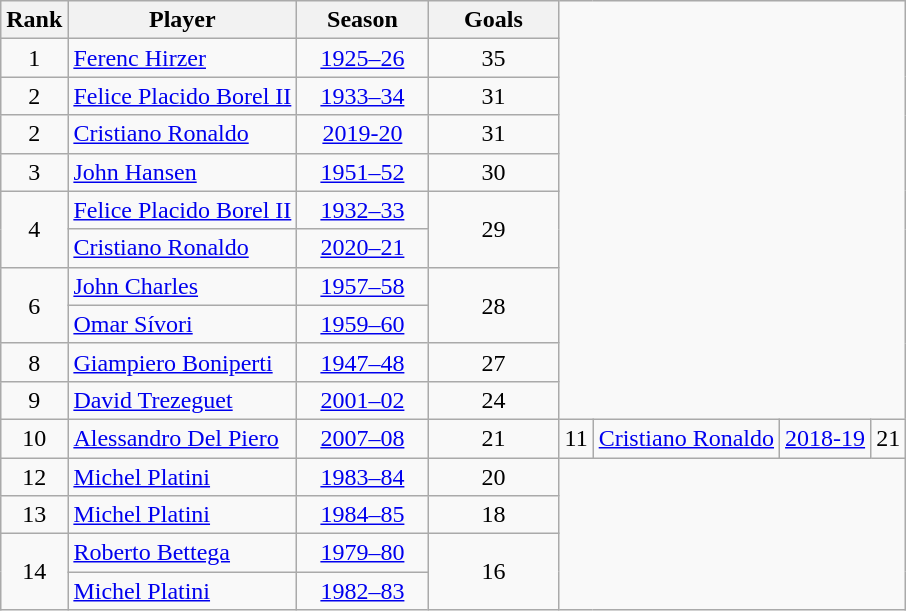<table class="wikitable" style="text-align: center;">
<tr>
<th>Rank</th>
<th>Player</th>
<th style="width: 5em;">Season</th>
<th style="width: 5em;">Goals</th>
</tr>
<tr>
<td>1</td>
<td style="text-align:left;"> <a href='#'>Ferenc Hirzer</a></td>
<td><a href='#'>1925–26</a></td>
<td>35</td>
</tr>
<tr>
<td>2</td>
<td style="text-align:left;"><strong></strong> <a href='#'>Felice Placido Borel II</a></td>
<td><a href='#'>1933–34</a></td>
<td>31</td>
</tr>
<tr>
<td>2</td>
<td style="text-align:left;"> <a href='#'>Cristiano Ronaldo </a></td>
<td><a href='#'>2019-20</a></td>
<td>31</td>
</tr>
<tr>
<td>3</td>
<td style="text-align:left;"> <a href='#'>John Hansen</a></td>
<td><a href='#'>1951–52</a></td>
<td>30</td>
</tr>
<tr>
<td rowspan="2">4</td>
<td style="text-align:left;"><strong></strong> <a href='#'>Felice Placido Borel II</a></td>
<td><a href='#'>1932–33</a></td>
<td rowspan="2">29</td>
</tr>
<tr>
<td style="text-align:left;"> <a href='#'>Cristiano Ronaldo</a></td>
<td><a href='#'>2020–21</a></td>
</tr>
<tr>
<td rowspan="2">6</td>
<td style="text-align:left;"> <a href='#'>John Charles</a></td>
<td><a href='#'>1957–58</a></td>
<td rowspan="2">28</td>
</tr>
<tr>
<td style="text-align:left;">  <a href='#'>Omar Sívori</a></td>
<td><a href='#'>1959–60</a></td>
</tr>
<tr>
<td>8</td>
<td style="text-align:left;"><strong></strong> <a href='#'>Giampiero Boniperti</a></td>
<td><a href='#'>1947–48</a></td>
<td>27</td>
</tr>
<tr>
<td>9</td>
<td style="text-align:left;"> <a href='#'>David Trezeguet</a></td>
<td><a href='#'>2001–02</a></td>
<td>24</td>
</tr>
<tr>
<td>10</td>
<td style="text-align:left;"> <a href='#'>Alessandro Del Piero</a></td>
<td><a href='#'>2007–08</a></td>
<td>21</td>
<td>11</td>
<td style="text-align:left;"> <a href='#'>Cristiano Ronaldo </a></td>
<td><a href='#'>2018-19</a></td>
<td>21</td>
</tr>
<tr>
<td>12</td>
<td style="text-align:left;"> <a href='#'>Michel Platini</a></td>
<td><a href='#'>1983–84</a></td>
<td>20</td>
</tr>
<tr>
<td>13</td>
<td style="text-align:left;"> <a href='#'>Michel Platini</a></td>
<td><a href='#'>1984–85</a></td>
<td>18</td>
</tr>
<tr>
<td rowspan="2">14</td>
<td style="text-align:left;"> <a href='#'>Roberto Bettega</a></td>
<td><a href='#'>1979–80</a></td>
<td rowspan="2">16</td>
</tr>
<tr>
<td style="text-align:left;"> <a href='#'>Michel Platini</a></td>
<td><a href='#'>1982–83</a></td>
</tr>
</table>
